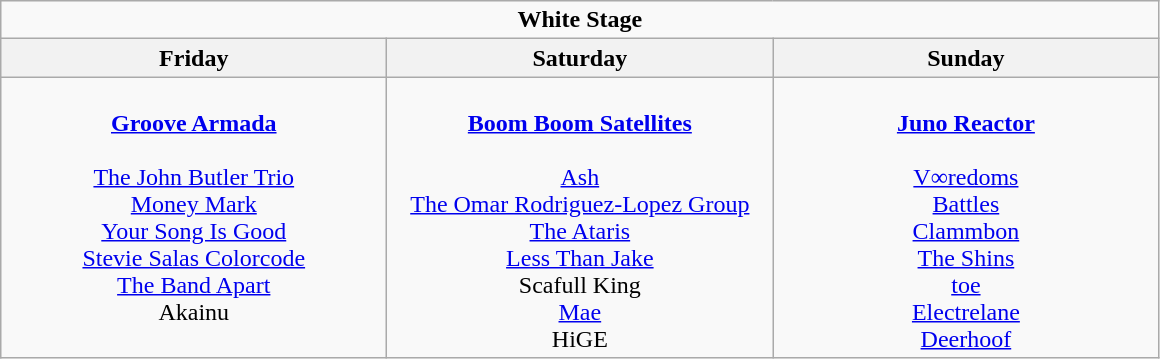<table class="wikitable">
<tr>
<td colspan="3" style="text-align:center;"><strong>White Stage</strong></td>
</tr>
<tr>
<th>Friday</th>
<th>Saturday</th>
<th>Sunday</th>
</tr>
<tr>
<td style="text-align:center; vertical-align:top; width:250px;"><br><strong><a href='#'>Groove Armada</a></strong>
<br>
<br> <a href='#'>The John Butler Trio</a>
<br> <a href='#'>Money Mark</a>
<br> <a href='#'>Your Song Is Good</a>
<br> <a href='#'>Stevie Salas Colorcode</a>
<br> <a href='#'>The Band Apart</a>
<br> Akainu</td>
<td style="text-align:center; vertical-align:top; width:250px;"><br><strong><a href='#'>Boom Boom Satellites</a></strong>
<br>
<br> <a href='#'>Ash</a>
<br> <a href='#'>The Omar Rodriguez-Lopez Group</a>
<br> <a href='#'>The Ataris</a>
<br> <a href='#'>Less Than Jake</a>
<br> Scafull King
<br> <a href='#'>Mae</a>
<br> HiGE</td>
<td style="text-align:center; vertical-align:top; width:250px;"><br><strong><a href='#'>Juno Reactor</a></strong>
<br>
<br> <a href='#'>V∞redoms</a>
<br> <a href='#'>Battles</a>
<br> <a href='#'>Clammbon</a>
<br> <a href='#'>The Shins</a>
<br> <a href='#'>toe</a>
<br> <a href='#'>Electrelane</a>
<br> <a href='#'>Deerhoof</a></td>
</tr>
</table>
